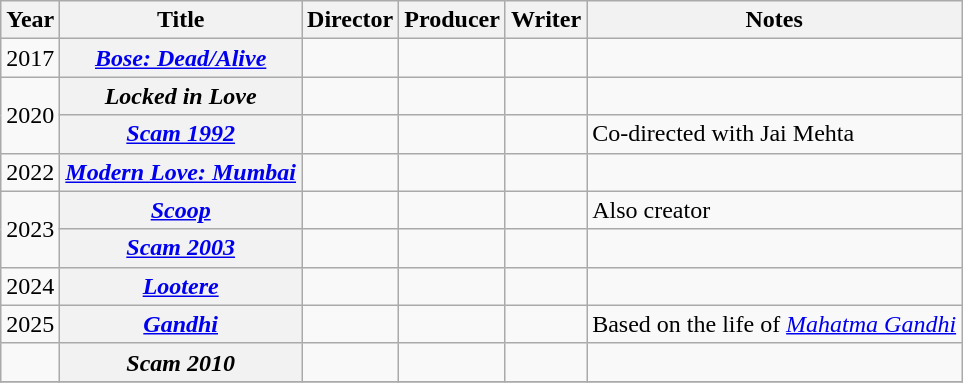<table class="wikitable plainrowheaders">
<tr>
<th scope="col">Year</th>
<th scope="col">Title</th>
<th scope="col">Director</th>
<th scope="col">Producer</th>
<th scope="col">Writer</th>
<th class="unsortable" scope="col">Notes</th>
</tr>
<tr>
<td>2017</td>
<th scope=row><em><a href='#'>Bose: Dead/Alive</a></em></th>
<td></td>
<td></td>
<td></td>
<td></td>
</tr>
<tr>
<td rowspan=2>2020</td>
<th scope=row><em>Locked in Love</em></th>
<td></td>
<td></td>
<td></td>
<td></td>
</tr>
<tr>
<th scope=row><em><a href='#'>Scam 1992</a></em></th>
<td></td>
<td></td>
<td></td>
<td>Co-directed with Jai Mehta</td>
</tr>
<tr>
<td>2022</td>
<th scope=row><em><a href='#'>Modern Love: Mumbai</a></em></th>
<td></td>
<td></td>
<td></td>
<td></td>
</tr>
<tr>
<td rowspan="2">2023</td>
<th scope="row"><em><a href='#'>Scoop</a></em></th>
<td></td>
<td></td>
<td></td>
<td>Also creator</td>
</tr>
<tr>
<th scope="row"><em><a href='#'>Scam 2003</a></em></th>
<td></td>
<td></td>
<td></td>
<td></td>
</tr>
<tr>
<td>2024</td>
<th scope="row"><em><a href='#'>Lootere</a></em></th>
<td></td>
<td></td>
<td></td>
<td></td>
</tr>
<tr>
<td>2025</td>
<th scope="row"><em><a href='#'>Gandhi</a></em></th>
<td></td>
<td></td>
<td></td>
<td>Based on the life of <em><a href='#'>Mahatma Gandhi</a></em></td>
</tr>
<tr>
<td></td>
<th scope="row"><em>Scam 2010</em></th>
<td></td>
<td></td>
<td></td>
<td></td>
</tr>
<tr>
</tr>
</table>
